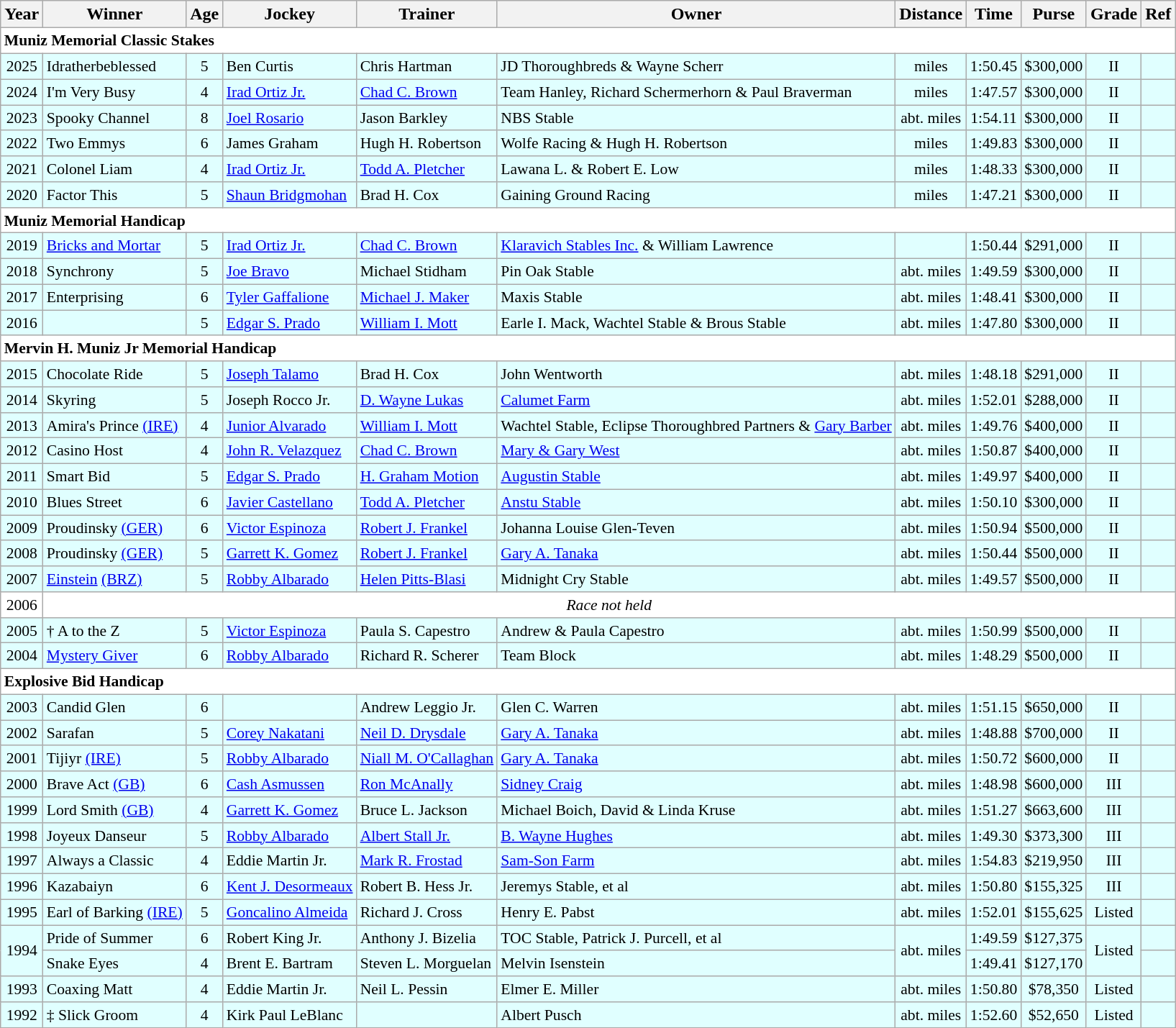<table class="wikitable sortable">
<tr>
<th>Year</th>
<th>Winner</th>
<th>Age</th>
<th>Jockey</th>
<th>Trainer</th>
<th>Owner</th>
<th>Distance</th>
<th>Time</th>
<th>Purse</th>
<th>Grade</th>
<th>Ref</th>
</tr>
<tr style="font-size:90%; background-color:white">
<td align="left" colspan=11><strong>Muniz Memorial Classic Stakes</strong></td>
</tr>
<tr style="font-size:90%; background-color:lightcyan">
<td align=center>2025</td>
<td>Idratherbeblessed</td>
<td align=center>5</td>
<td>Ben Curtis</td>
<td>Chris Hartman</td>
<td>JD Thoroughbreds & Wayne Scherr</td>
<td align=center> miles</td>
<td align=center>1:50.45</td>
<td align=center>$300,000</td>
<td align=center>II</td>
<td></td>
</tr>
<tr style="font-size:90%; background-color:lightcyan">
<td align=center>2024</td>
<td>I'm Very Busy</td>
<td align=center>4</td>
<td><a href='#'>Irad Ortiz Jr.</a></td>
<td><a href='#'>Chad C. Brown</a></td>
<td>Team Hanley, Richard Schermerhorn & Paul Braverman</td>
<td align=center> miles</td>
<td align=center>1:47.57</td>
<td align=center>$300,000</td>
<td align=center>II</td>
<td></td>
</tr>
<tr style="font-size:90%; background-color:lightcyan">
<td align=center>2023</td>
<td>Spooky Channel</td>
<td align=center>8</td>
<td><a href='#'>Joel Rosario</a></td>
<td>Jason Barkley</td>
<td>NBS Stable</td>
<td align=center>abt.  miles</td>
<td align=center>1:54.11</td>
<td align=center>$300,000</td>
<td align=center>II</td>
<td></td>
</tr>
<tr style="font-size:90%; background-color:lightcyan">
<td align=center>2022</td>
<td>Two Emmys</td>
<td align=center>6</td>
<td>James Graham</td>
<td>Hugh H. Robertson</td>
<td>Wolfe Racing & Hugh H. Robertson</td>
<td align=center> miles</td>
<td align=center>1:49.83</td>
<td align=center>$300,000</td>
<td align=center>II</td>
<td></td>
</tr>
<tr style="font-size:90%; background-color:lightcyan">
<td align=center>2021</td>
<td>Colonel Liam</td>
<td align=center>4</td>
<td><a href='#'>Irad Ortiz Jr.</a></td>
<td><a href='#'>Todd A. Pletcher</a></td>
<td>Lawana L. & Robert E. Low</td>
<td align=center> miles</td>
<td align=center>1:48.33</td>
<td align=center>$300,000</td>
<td align=center>II</td>
<td></td>
</tr>
<tr style="font-size:90%; background-color:lightcyan">
<td align=center>2020</td>
<td>Factor This</td>
<td align=center>5</td>
<td><a href='#'>Shaun Bridgmohan</a></td>
<td>Brad H. Cox</td>
<td>Gaining Ground Racing</td>
<td align=center> miles</td>
<td align=center>1:47.21</td>
<td align=center>$300,000</td>
<td align=center>II</td>
<td></td>
</tr>
<tr style="font-size:90%; background-color:white">
<td align="left" colspan=11><strong>Muniz Memorial Handicap</strong></td>
</tr>
<tr style="font-size:90%; background-color:lightcyan">
<td align=center>2019</td>
<td><a href='#'>Bricks and Mortar</a></td>
<td align=center>5</td>
<td><a href='#'>Irad Ortiz Jr.</a></td>
<td><a href='#'>Chad C. Brown</a></td>
<td><a href='#'>Klaravich Stables Inc.</a> & William Lawrence</td>
<td align=center></td>
<td align=center>1:50.44</td>
<td align=center>$291,000</td>
<td align=center>II</td>
<td></td>
</tr>
<tr style="font-size:90%; background-color:lightcyan">
<td align=center>2018</td>
<td>Synchrony</td>
<td align=center>5</td>
<td><a href='#'>Joe Bravo</a></td>
<td>Michael Stidham</td>
<td>Pin Oak Stable</td>
<td align=center>abt.  miles</td>
<td align=center>1:49.59</td>
<td align=center>$300,000</td>
<td align=center>II</td>
<td></td>
</tr>
<tr style="font-size:90%; background-color:lightcyan">
<td align=center>2017</td>
<td>Enterprising</td>
<td align=center>6</td>
<td><a href='#'>Tyler Gaffalione</a></td>
<td><a href='#'>Michael J. Maker</a></td>
<td>Maxis Stable</td>
<td align=center>abt.  miles</td>
<td align=center>1:48.41</td>
<td align=center>$300,000</td>
<td align=center>II</td>
<td></td>
</tr>
<tr style="font-size:90%; background-color:lightcyan">
<td align=center>2016</td>
<td></td>
<td align=center>5</td>
<td><a href='#'>Edgar S. Prado</a></td>
<td><a href='#'>William I. Mott</a></td>
<td>Earle I. Mack, Wachtel Stable & Brous Stable</td>
<td align=center>abt.  miles</td>
<td align=center>1:47.80</td>
<td align=center>$300,000</td>
<td align=center>II</td>
<td></td>
</tr>
<tr style="font-size:90%; background-color:white">
<td align="left" colspan=11><strong>Mervin H. Muniz Jr Memorial Handicap</strong></td>
</tr>
<tr style="font-size:90%; background-color:lightcyan">
<td align=center>2015</td>
<td>Chocolate Ride</td>
<td align=center>5</td>
<td><a href='#'>Joseph Talamo</a></td>
<td>Brad H. Cox</td>
<td>John Wentworth</td>
<td align=center>abt.  miles</td>
<td align=center>1:48.18</td>
<td align=center>$291,000</td>
<td align=center>II</td>
<td></td>
</tr>
<tr style="font-size:90%; background-color:lightcyan">
<td align=center>2014</td>
<td>Skyring</td>
<td align=center>5</td>
<td>Joseph Rocco Jr.</td>
<td><a href='#'>D. Wayne Lukas</a></td>
<td><a href='#'>Calumet Farm</a></td>
<td align=center>abt.  miles</td>
<td align=center>1:52.01</td>
<td align=center>$288,000</td>
<td align=center>II</td>
<td></td>
</tr>
<tr style="font-size:90%; background-color:lightcyan">
<td align=center>2013</td>
<td>Amira's Prince <a href='#'>(IRE)</a></td>
<td align=center>4</td>
<td><a href='#'>Junior Alvarado</a></td>
<td><a href='#'>William I. Mott</a></td>
<td>Wachtel Stable, Eclipse Thoroughbred Partners & <a href='#'>Gary Barber</a></td>
<td align=center>abt.  miles</td>
<td align=center>1:49.76</td>
<td align=center>$400,000</td>
<td align=center>II</td>
<td></td>
</tr>
<tr style="font-size:90%; background-color:lightcyan">
<td align=center>2012</td>
<td>Casino Host</td>
<td align=center>4</td>
<td><a href='#'>John R. Velazquez</a></td>
<td><a href='#'>Chad C. Brown</a></td>
<td><a href='#'>Mary & Gary West</a></td>
<td align=center>abt.  miles</td>
<td align=center>1:50.87</td>
<td align=center>$400,000</td>
<td align=center>II</td>
<td></td>
</tr>
<tr style="font-size:90%; background-color:lightcyan">
<td align=center>2011</td>
<td>Smart Bid</td>
<td align=center>5</td>
<td><a href='#'>Edgar S. Prado</a></td>
<td><a href='#'>H. Graham Motion</a></td>
<td><a href='#'>Augustin Stable</a></td>
<td align=center>abt.  miles</td>
<td align=center>1:49.97</td>
<td align=center>$400,000</td>
<td align=center>II</td>
<td></td>
</tr>
<tr style="font-size:90%; background-color:lightcyan">
<td align=center>2010</td>
<td>Blues Street</td>
<td align=center>6</td>
<td><a href='#'>Javier Castellano</a></td>
<td><a href='#'>Todd A. Pletcher</a></td>
<td><a href='#'>Anstu Stable</a></td>
<td align=center>abt.  miles</td>
<td align=center>1:50.10</td>
<td align=center>$300,000</td>
<td align=center>II</td>
<td></td>
</tr>
<tr style="font-size:90%; background-color:lightcyan">
<td align=center>2009</td>
<td>Proudinsky <a href='#'>(GER)</a></td>
<td align=center>6</td>
<td><a href='#'>Victor Espinoza</a></td>
<td><a href='#'>Robert J. Frankel</a></td>
<td>Johanna Louise Glen-Teven</td>
<td align=center>abt.  miles</td>
<td align=center>1:50.94</td>
<td align=center>$500,000</td>
<td align=center>II</td>
<td></td>
</tr>
<tr style="font-size:90%; background-color:lightcyan">
<td align=center>2008</td>
<td>Proudinsky <a href='#'>(GER)</a></td>
<td align=center>5</td>
<td><a href='#'>Garrett K. Gomez</a></td>
<td><a href='#'>Robert J. Frankel</a></td>
<td><a href='#'>Gary A. Tanaka</a></td>
<td align=center>abt.  miles</td>
<td align=center>1:50.44</td>
<td align=center>$500,000</td>
<td align=center>II</td>
<td></td>
</tr>
<tr style="font-size:90%; background-color:lightcyan">
<td align=center>2007</td>
<td><a href='#'>Einstein</a> <a href='#'>(BRZ)</a></td>
<td align=center>5</td>
<td><a href='#'>Robby Albarado</a></td>
<td><a href='#'>Helen Pitts-Blasi</a></td>
<td>Midnight Cry Stable</td>
<td align=center>abt.  miles</td>
<td align=center>1:49.57</td>
<td align=center>$500,000</td>
<td align=center>II</td>
<td></td>
</tr>
<tr style="font-size:90%; background-color:white">
<td align="center">2006</td>
<td align="center" colspan=10><em>Race not held</em></td>
</tr>
<tr style="font-size:90%; background-color:lightcyan">
<td align=center>2005</td>
<td>† A to the Z</td>
<td align=center>5</td>
<td><a href='#'>Victor Espinoza</a></td>
<td>Paula S. Capestro</td>
<td>Andrew & Paula Capestro</td>
<td align=center>abt.  miles</td>
<td align=center>1:50.99</td>
<td align=center>$500,000</td>
<td align=center>II</td>
<td></td>
</tr>
<tr style="font-size:90%; background-color:lightcyan">
<td align=center>2004</td>
<td><a href='#'>Mystery Giver</a></td>
<td align=center>6</td>
<td><a href='#'>Robby Albarado</a></td>
<td>Richard R. Scherer</td>
<td>Team Block</td>
<td align=center>abt.  miles</td>
<td align=center>1:48.29</td>
<td align=center>$500,000</td>
<td align=center>II</td>
<td></td>
</tr>
<tr style="font-size:90%; background-color:white">
<td align="left" colspan=11><strong>Explosive Bid Handicap</strong></td>
</tr>
<tr style="font-size:90%; background-color:lightcyan">
<td align=center>2003</td>
<td>Candid Glen</td>
<td align=center>6</td>
<td></td>
<td>Andrew Leggio Jr.</td>
<td>Glen C. Warren</td>
<td align=center>abt.  miles</td>
<td align=center>1:51.15</td>
<td align=center>$650,000</td>
<td align=center>II</td>
<td></td>
</tr>
<tr style="font-size:90%; background-color:lightcyan">
<td align=center>2002</td>
<td>Sarafan</td>
<td align=center>5</td>
<td><a href='#'>Corey Nakatani</a></td>
<td><a href='#'>Neil D. Drysdale</a></td>
<td><a href='#'>Gary A. Tanaka</a></td>
<td align=center>abt.  miles</td>
<td align=center>1:48.88</td>
<td align=center>$700,000</td>
<td align=center>II</td>
<td></td>
</tr>
<tr style="font-size:90%; background-color:lightcyan">
<td align=center>2001</td>
<td>Tijiyr <a href='#'>(IRE)</a></td>
<td align=center>5</td>
<td><a href='#'>Robby Albarado</a></td>
<td><a href='#'>Niall M. O'Callaghan</a></td>
<td><a href='#'>Gary A. Tanaka</a></td>
<td align=center>abt.  miles</td>
<td align=center>1:50.72</td>
<td align=center>$600,000</td>
<td align=center>II</td>
<td></td>
</tr>
<tr style="font-size:90%; background-color:lightcyan">
<td align=center>2000</td>
<td>Brave Act <a href='#'>(GB)</a></td>
<td align=center>6</td>
<td><a href='#'>Cash Asmussen</a></td>
<td><a href='#'>Ron McAnally</a></td>
<td><a href='#'>Sidney Craig</a></td>
<td align=center>abt.  miles</td>
<td align=center>1:48.98</td>
<td align=center>$600,000</td>
<td align=center>III</td>
<td></td>
</tr>
<tr style="font-size:90%; background-color:lightcyan">
<td align=center>1999</td>
<td>Lord Smith <a href='#'>(GB)</a></td>
<td align=center>4</td>
<td><a href='#'>Garrett K. Gomez</a></td>
<td>Bruce L. Jackson</td>
<td>Michael Boich, David & Linda Kruse</td>
<td align=center>abt.  miles</td>
<td align=center>1:51.27</td>
<td align=center>$663,600</td>
<td align=center>III</td>
<td></td>
</tr>
<tr style="font-size:90%; background-color:lightcyan">
<td align=center>1998</td>
<td>Joyeux Danseur</td>
<td align=center>5</td>
<td><a href='#'>Robby Albarado</a></td>
<td><a href='#'>Albert Stall Jr.</a></td>
<td><a href='#'>B. Wayne Hughes</a></td>
<td align=center>abt.  miles</td>
<td align=center>1:49.30</td>
<td align=center>$373,300</td>
<td align=center>III</td>
<td></td>
</tr>
<tr style="font-size:90%; background-color:lightcyan">
<td align=center>1997</td>
<td>Always a Classic</td>
<td align=center>4</td>
<td>Eddie Martin Jr.</td>
<td><a href='#'>Mark R. Frostad</a></td>
<td><a href='#'>Sam-Son Farm</a></td>
<td align=center>abt.  miles</td>
<td align=center>1:54.83</td>
<td align=center>$219,950</td>
<td align=center>III</td>
<td></td>
</tr>
<tr style="font-size:90%; background-color:lightcyan">
<td align=center>1996</td>
<td>Kazabaiyn</td>
<td align=center>6</td>
<td><a href='#'>Kent J. Desormeaux</a></td>
<td>Robert B. Hess Jr.</td>
<td>Jeremys Stable, et al</td>
<td align=center>abt.  miles</td>
<td align=center>1:50.80</td>
<td align=center>$155,325</td>
<td align=center>III</td>
<td></td>
</tr>
<tr style="font-size:90%; background-color:lightcyan">
<td align=center>1995</td>
<td>Earl of Barking <a href='#'>(IRE)</a></td>
<td align=center>5</td>
<td><a href='#'>Goncalino Almeida</a></td>
<td>Richard J. Cross</td>
<td>Henry E. Pabst</td>
<td align=center>abt.  miles</td>
<td align=center>1:52.01</td>
<td align=center>$155,625</td>
<td align=center>Listed</td>
<td></td>
</tr>
<tr style="font-size:90%; background-color:lightcyan">
<td align=center rowspan=2>1994</td>
<td>Pride of Summer</td>
<td align=center>6</td>
<td>Robert King Jr.</td>
<td>Anthony J. Bizelia</td>
<td>TOC Stable, Patrick J. Purcell, et al</td>
<td align=center rowspan=2>abt.  miles</td>
<td align=center>1:49.59</td>
<td align=center>$127,375</td>
<td align=center rowspan=2>Listed</td>
<td></td>
</tr>
<tr style="font-size:90%; background-color:lightcyan">
<td>Snake Eyes</td>
<td align=center>4</td>
<td>Brent E. Bartram</td>
<td>Steven L. Morguelan</td>
<td>Melvin Isenstein</td>
<td align=center>1:49.41</td>
<td align=center>$127,170</td>
<td></td>
</tr>
<tr style="font-size:90%; background-color:lightcyan">
<td align=center>1993</td>
<td>Coaxing Matt</td>
<td align=center>4</td>
<td>Eddie Martin Jr.</td>
<td>Neil L. Pessin</td>
<td>Elmer E. Miller</td>
<td align=center>abt.  miles</td>
<td align=center>1:50.80</td>
<td align=center>$78,350</td>
<td align=center>Listed</td>
<td></td>
</tr>
<tr style="font-size:90%; background-color:lightcyan">
<td align=center>1992</td>
<td>‡ Slick Groom</td>
<td align=center>4</td>
<td>Kirk Paul LeBlanc</td>
<td></td>
<td>Albert Pusch</td>
<td align=center>abt.  miles</td>
<td align=center>1:52.60</td>
<td align=center>$52,650</td>
<td align=center>Listed</td>
<td></td>
</tr>
</table>
